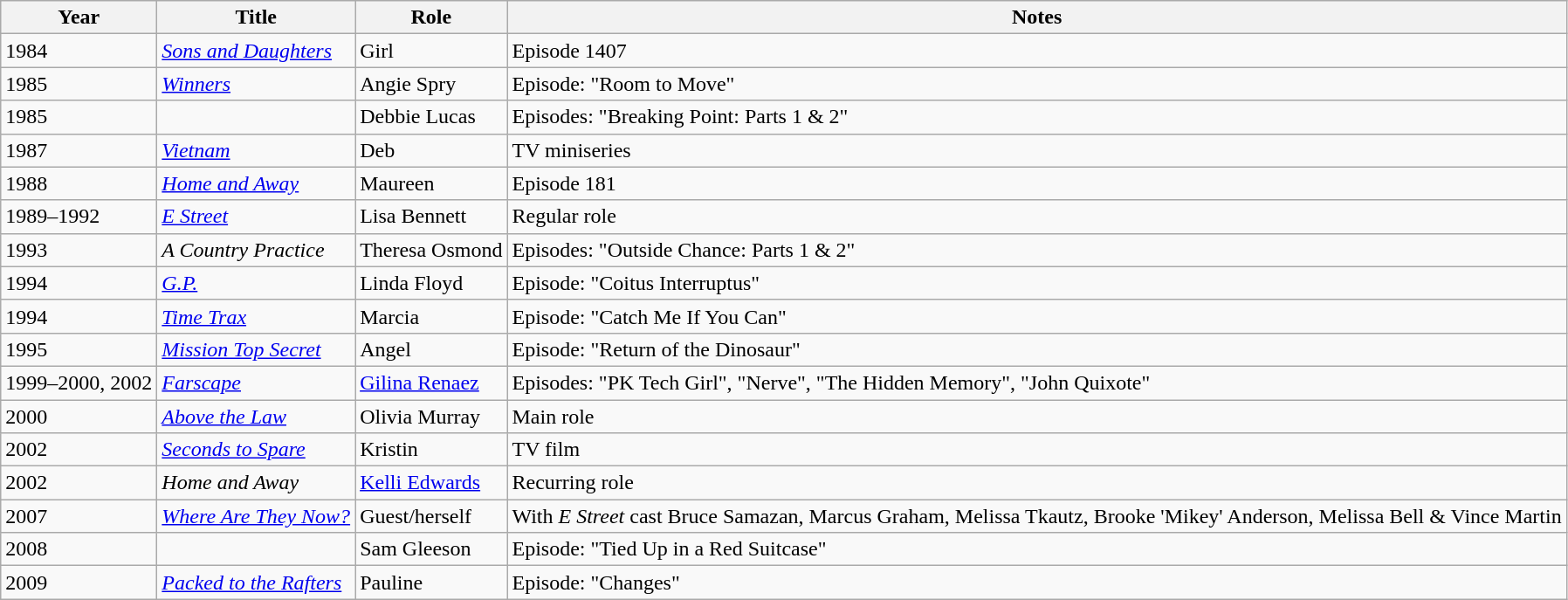<table class="wikitable sortable">
<tr>
<th>Year</th>
<th>Title</th>
<th>Role</th>
<th class="unsortable">Notes</th>
</tr>
<tr>
<td>1984</td>
<td><em><a href='#'>Sons and Daughters</a></em></td>
<td>Girl</td>
<td>Episode 1407</td>
</tr>
<tr>
<td>1985</td>
<td><em><a href='#'>Winners</a></em></td>
<td>Angie Spry</td>
<td>Episode: "Room to Move"</td>
</tr>
<tr>
<td>1985</td>
<td><em></em></td>
<td>Debbie Lucas</td>
<td>Episodes: "Breaking Point: Parts 1 & 2"</td>
</tr>
<tr>
<td>1987</td>
<td><em><a href='#'>Vietnam</a></em></td>
<td>Deb</td>
<td>TV miniseries</td>
</tr>
<tr>
<td>1988</td>
<td><em><a href='#'>Home and Away</a></em></td>
<td>Maureen</td>
<td>Episode 181</td>
</tr>
<tr>
<td>1989–1992</td>
<td><em><a href='#'>E Street</a></em></td>
<td>Lisa Bennett</td>
<td>Regular role</td>
</tr>
<tr>
<td>1993</td>
<td><em>A Country Practice</em></td>
<td>Theresa Osmond</td>
<td>Episodes: "Outside Chance: Parts 1 & 2"</td>
</tr>
<tr>
<td>1994</td>
<td><em><a href='#'>G.P.</a></em></td>
<td>Linda Floyd</td>
<td>Episode: "Coitus Interruptus"</td>
</tr>
<tr>
<td>1994</td>
<td><em><a href='#'>Time Trax</a></em></td>
<td>Marcia</td>
<td>Episode: "Catch Me If You Can"</td>
</tr>
<tr>
<td>1995</td>
<td><em><a href='#'>Mission Top Secret</a></em></td>
<td>Angel</td>
<td>Episode: "Return of the Dinosaur"</td>
</tr>
<tr>
<td>1999–2000, 2002</td>
<td><em><a href='#'>Farscape</a></em></td>
<td><a href='#'>Gilina Renaez</a></td>
<td>Episodes: "PK Tech Girl", "Nerve", "The Hidden Memory", "John Quixote"</td>
</tr>
<tr>
<td>2000</td>
<td><em><a href='#'>Above the Law</a></em></td>
<td>Olivia Murray</td>
<td>Main role</td>
</tr>
<tr>
<td>2002</td>
<td><em><a href='#'>Seconds to Spare</a></em></td>
<td>Kristin</td>
<td>TV film</td>
</tr>
<tr>
<td>2002</td>
<td><em>Home and Away</em></td>
<td><a href='#'>Kelli Edwards</a></td>
<td>Recurring role</td>
</tr>
<tr>
<td>2007</td>
<td><em><a href='#'>Where Are They Now?</a></em></td>
<td>Guest/herself</td>
<td>With <em>E Street</em> cast Bruce Samazan, Marcus Graham, Melissa Tkautz, Brooke 'Mikey' Anderson, Melissa Bell & Vince Martin</td>
</tr>
<tr>
<td>2008</td>
<td><em></em></td>
<td>Sam Gleeson</td>
<td>Episode: "Tied Up in a Red Suitcase"</td>
</tr>
<tr>
<td>2009</td>
<td><em><a href='#'>Packed to the Rafters</a></em></td>
<td>Pauline</td>
<td>Episode: "Changes"</td>
</tr>
</table>
